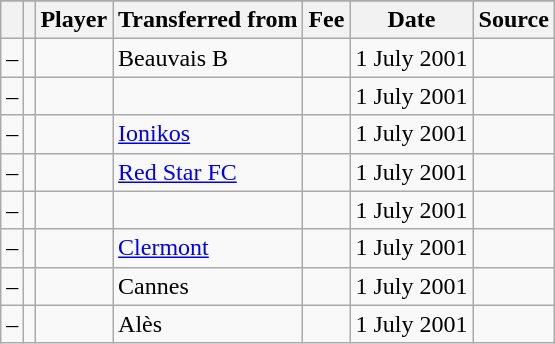<table class="wikitable plainrowheaders sortable">
<tr>
</tr>
<tr>
<th></th>
<th></th>
<th scope=col>Player</th>
<th !scope=col>Transferred from</th>
<th scope=col>Fee</th>
<th scope=col>Date</th>
<th scope=col>Source</th>
</tr>
<tr>
<td align=center>–</td>
<td align=center></td>
<td></td>
<td> Beauvais B</td>
<td></td>
<td>1 July 2001</td>
<td></td>
</tr>
<tr>
<td align=center>–</td>
<td align=center></td>
<td></td>
<td></td>
<td></td>
<td>1 July 2001</td>
<td></td>
</tr>
<tr>
<td align=center>–</td>
<td align=center></td>
<td></td>
<td> <a href='#'>Ionikos</a></td>
<td></td>
<td>1 July 2001</td>
<td></td>
</tr>
<tr>
<td align=center>–</td>
<td align=center></td>
<td></td>
<td> <a href='#'>Red Star FC</a></td>
<td></td>
<td>1 July 2001</td>
<td></td>
</tr>
<tr>
<td align=center>–</td>
<td align=center></td>
<td></td>
<td></td>
<td></td>
<td>1 July 2001</td>
<td></td>
</tr>
<tr>
<td align=center>–</td>
<td align=center></td>
<td></td>
<td> <a href='#'>Clermont</a></td>
<td></td>
<td>1 July 2001</td>
<td></td>
</tr>
<tr>
<td align=center>–</td>
<td align=center></td>
<td></td>
<td> Cannes</td>
<td></td>
<td>1 July 2001</td>
<td></td>
</tr>
<tr>
<td align=center>–</td>
<td align=center></td>
<td></td>
<td> Alès</td>
<td></td>
<td>1 July 2001</td>
<td></td>
</tr>
</table>
